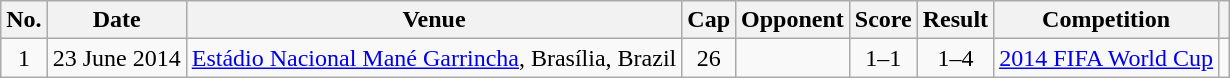<table class="wikitable">
<tr>
<th scope="col">No.</th>
<th scope="col">Date</th>
<th scope="col">Venue</th>
<th scope="col">Cap</th>
<th scope="col">Opponent</th>
<th scope="col">Score</th>
<th scope="col">Result</th>
<th scope="col">Competition</th>
<th scope="col" class="unsortable"></th>
</tr>
<tr>
<td style="text-align: center;">1</td>
<td>23 June 2014</td>
<td><a href='#'>Estádio Nacional Mané Garrincha</a>, Brasília, Brazil</td>
<td style="text-align: center;">26</td>
<td></td>
<td style="text-align: center;">1–1</td>
<td style="text-align: center;">1–4</td>
<td><a href='#'>2014 FIFA World Cup</a></td>
<td style="text-align: center;"></td>
</tr>
</table>
